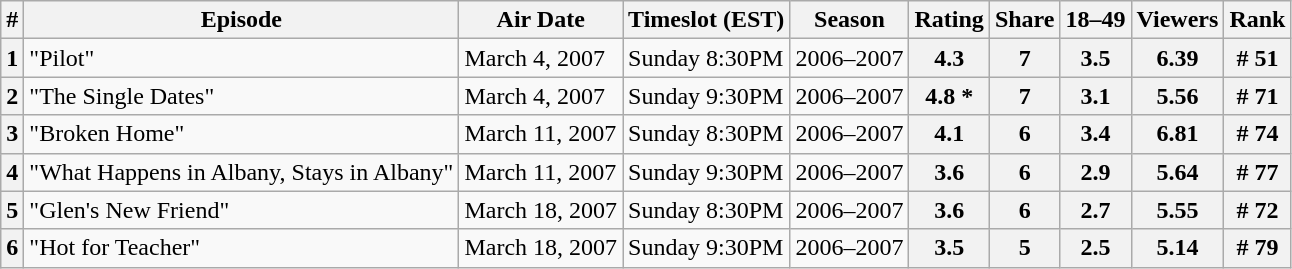<table class="wikitable">
<tr>
<th>#</th>
<th>Episode</th>
<th>Air Date</th>
<th>Timeslot (EST)</th>
<th>Season</th>
<th>Rating</th>
<th>Share</th>
<th>18–49</th>
<th>Viewers</th>
<th>Rank</th>
</tr>
<tr>
<th>1</th>
<td>"Pilot"</td>
<td>March 4, 2007</td>
<td>Sunday 8:30PM</td>
<td>2006–2007</td>
<th style="text-align:center">4.3</th>
<th style="text-align:center">7</th>
<th style="text-align:center">3.5</th>
<th style="text-align:center">6.39</th>
<th style="text-align:center"># 51</th>
</tr>
<tr>
<th>2</th>
<td>"The Single Dates"</td>
<td>March 4, 2007</td>
<td>Sunday 9:30PM</td>
<td>2006–2007</td>
<th style="text-align:center">4.8 *</th>
<th style="text-align:center">7</th>
<th style="text-align:center">3.1</th>
<th style="text-align:center">5.56</th>
<th style="text-align:center"># 71</th>
</tr>
<tr>
<th>3</th>
<td>"Broken Home"</td>
<td>March 11, 2007</td>
<td>Sunday 8:30PM</td>
<td>2006–2007</td>
<th style="text-align:center">4.1</th>
<th style="text-align:center">6</th>
<th style="text-align:center">3.4</th>
<th style="text-align:center">6.81</th>
<th style="text-align:center"># 74</th>
</tr>
<tr>
<th>4</th>
<td>"What Happens in Albany, Stays in Albany"</td>
<td>March 11, 2007</td>
<td>Sunday 9:30PM</td>
<td>2006–2007</td>
<th style="text-align:center">3.6</th>
<th style="text-align:center">6</th>
<th style="text-align:center">2.9</th>
<th style="text-align:center">5.64</th>
<th style="text-align:center"># 77</th>
</tr>
<tr>
<th>5</th>
<td>"Glen's New Friend"</td>
<td>March 18, 2007</td>
<td>Sunday 8:30PM</td>
<td>2006–2007</td>
<th style="text-align:center">3.6</th>
<th style="text-align:center">6</th>
<th style="text-align:center">2.7</th>
<th style="text-align:center">5.55</th>
<th style="text-align:center"># 72</th>
</tr>
<tr>
<th>6</th>
<td>"Hot for Teacher"</td>
<td>March 18, 2007</td>
<td>Sunday 9:30PM</td>
<td>2006–2007</td>
<th style="text-align:center">3.5</th>
<th style="text-align:center">5</th>
<th style="text-align:center">2.5</th>
<th style="text-align:center">5.14</th>
<th style="text-align:center"># 79</th>
</tr>
</table>
